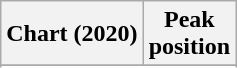<table class="wikitable sortable plainrowheaders" style="text-align:center;">
<tr>
<th>Chart (2020)</th>
<th>Peak<br>position</th>
</tr>
<tr>
</tr>
<tr>
</tr>
<tr>
</tr>
</table>
